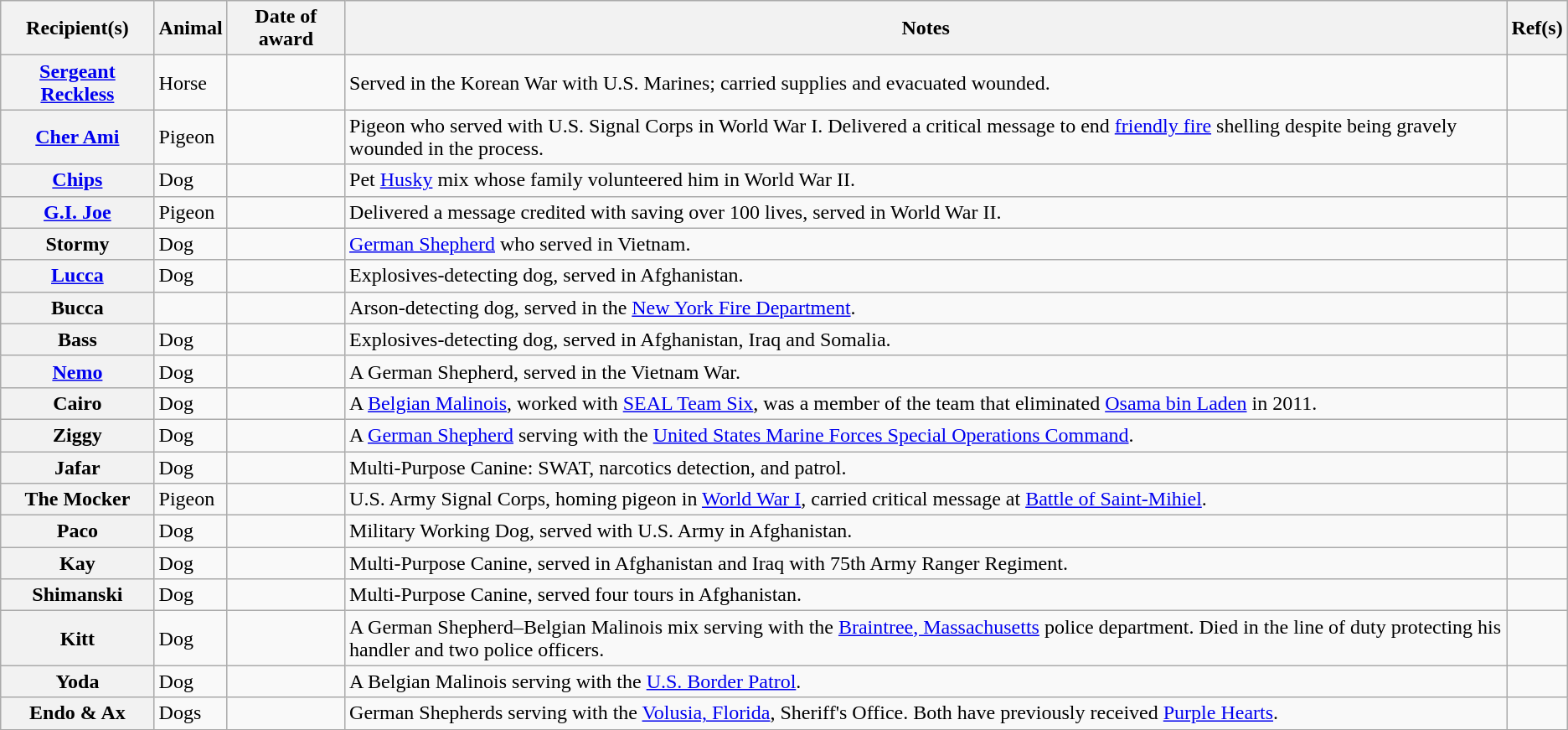<table class="sortable plainrowheaders wikitable">
<tr>
<th scope="col">Recipient(s)</th>
<th scope="col" class="sortable">Animal</th>
<th scope="col">Date of award</th>
<th scope="col" class="unsortable">Notes</th>
<th scope="col" class="unsortable">Ref(s)</th>
</tr>
<tr>
<th scope="row"><a href='#'>Sergeant Reckless</a></th>
<td>Horse</td>
<td></td>
<td>Served in the Korean War with U.S. Marines; carried supplies and evacuated wounded.</td>
<td style="text-align:center;"></td>
</tr>
<tr>
<th scope="row"><a href='#'>Cher Ami</a></th>
<td>Pigeon</td>
<td></td>
<td>Pigeon who served with U.S. Signal Corps in World War I. Delivered a critical message to end <a href='#'>friendly fire</a> shelling despite being gravely wounded in the process.</td>
<td style="text-align:center;"></td>
</tr>
<tr>
<th scope="row"><a href='#'>Chips</a></th>
<td>Dog</td>
<td></td>
<td>Pet <a href='#'>Husky</a> mix whose family volunteered him in World War II.</td>
<td style="text-align:center;"></td>
</tr>
<tr>
<th scope="row"><a href='#'>G.I. Joe</a></th>
<td>Pigeon</td>
<td></td>
<td>Delivered a message credited with saving over 100 lives, served in World War II.</td>
<td style="text-align:center;"></td>
</tr>
<tr>
<th scope="row">Stormy</th>
<td>Dog</td>
<td></td>
<td><a href='#'>German Shepherd</a> who served in Vietnam.</td>
<td style="text-align:center;"></td>
</tr>
<tr>
<th scope="row"><a href='#'>Lucca</a></th>
<td>Dog</td>
<td></td>
<td>Explosives-detecting dog, served in Afghanistan.</td>
<td style="text-align:center;"></td>
</tr>
<tr>
<th scope="row">Bucca</th>
<td></td>
<td></td>
<td>Arson-detecting dog, served in the <a href='#'>New York Fire Department</a>.</td>
<td style="text-align:center;"></td>
</tr>
<tr>
<th scope="row">Bass</th>
<td>Dog</td>
<td></td>
<td>Explosives-detecting dog, served in Afghanistan, Iraq and Somalia.</td>
<td style="text-align:center;"></td>
</tr>
<tr>
<th scope="row"><a href='#'>Nemo</a></th>
<td>Dog</td>
<td></td>
<td>A German Shepherd, served in the Vietnam War.</td>
<td style="text-align:center;"></td>
</tr>
<tr>
<th scope="row">Cairo</th>
<td>Dog</td>
<td></td>
<td>A <a href='#'>Belgian Malinois</a>, worked with <a href='#'>SEAL Team Six</a>, was a member of the team that eliminated <a href='#'>Osama bin Laden</a> in 2011.</td>
<td style="text-align:center;"></td>
</tr>
<tr>
<th scope="row">Ziggy</th>
<td>Dog</td>
<td></td>
<td>A <a href='#'>German Shepherd</a> serving with the <a href='#'>United States Marine Forces Special Operations Command</a>.</td>
<td style="text-align:center;"></td>
</tr>
<tr>
<th scope="row">Jafar</th>
<td>Dog</td>
<td></td>
<td>Multi-Purpose Canine: SWAT, narcotics detection, and patrol.</td>
<td style="text-align:center;"></td>
</tr>
<tr>
<th scope="row">The Mocker</th>
<td>Pigeon</td>
<td></td>
<td>U.S. Army Signal Corps, homing pigeon in <a href='#'>World War I</a>, carried critical message at <a href='#'>Battle of Saint-Mihiel</a>.</td>
<td style="text-align:center;"></td>
</tr>
<tr>
<th scope="row">Paco</th>
<td>Dog</td>
<td></td>
<td>Military Working Dog, served with U.S. Army in Afghanistan.</td>
<td style="text-align:center;"></td>
</tr>
<tr>
<th scope="row">Kay</th>
<td>Dog</td>
<td></td>
<td>Multi-Purpose Canine, served in Afghanistan and Iraq with 75th Army Ranger Regiment.</td>
<td style="text-align:center;"></td>
</tr>
<tr>
<th scope="row">Shimanski</th>
<td>Dog</td>
<td></td>
<td>Multi-Purpose Canine, served four tours in Afghanistan.</td>
<td style="text-align:center;"></td>
</tr>
<tr>
<th scope="row">Kitt</th>
<td>Dog</td>
<td></td>
<td>A German Shepherd–Belgian Malinois mix serving with the <a href='#'>Braintree, Massachusetts</a> police department.  Died in the line of duty protecting his handler and two police officers.</td>
<td style="text-align:center;"></td>
</tr>
<tr>
<th scope="row">Yoda</th>
<td>Dog</td>
<td></td>
<td>A Belgian Malinois serving with the <a href='#'>U.S. Border Patrol</a>.</td>
<td style="text-align:center;"></td>
</tr>
<tr>
<th scope="row">Endo & Ax</th>
<td>Dogs</td>
<td></td>
<td>German Shepherds serving with the <a href='#'>Volusia, Florida</a>, Sheriff's Office.  Both have previously received <a href='#'>Purple Hearts</a>.</td>
<td style="text-align:center;"></td>
</tr>
<tr>
</tr>
</table>
